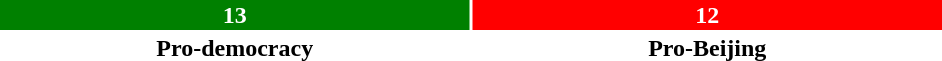<table style="width:50%; text-align:center;">
<tr style="color:white;">
<td style="background:green; width:50%;"><strong>13</strong></td>
<td style="background:red; width:50%;"><strong>12</strong></td>
</tr>
<tr>
<td><span><strong>Pro-democracy</strong></span></td>
<td><span><strong>Pro-Beijing</strong></span></td>
</tr>
</table>
